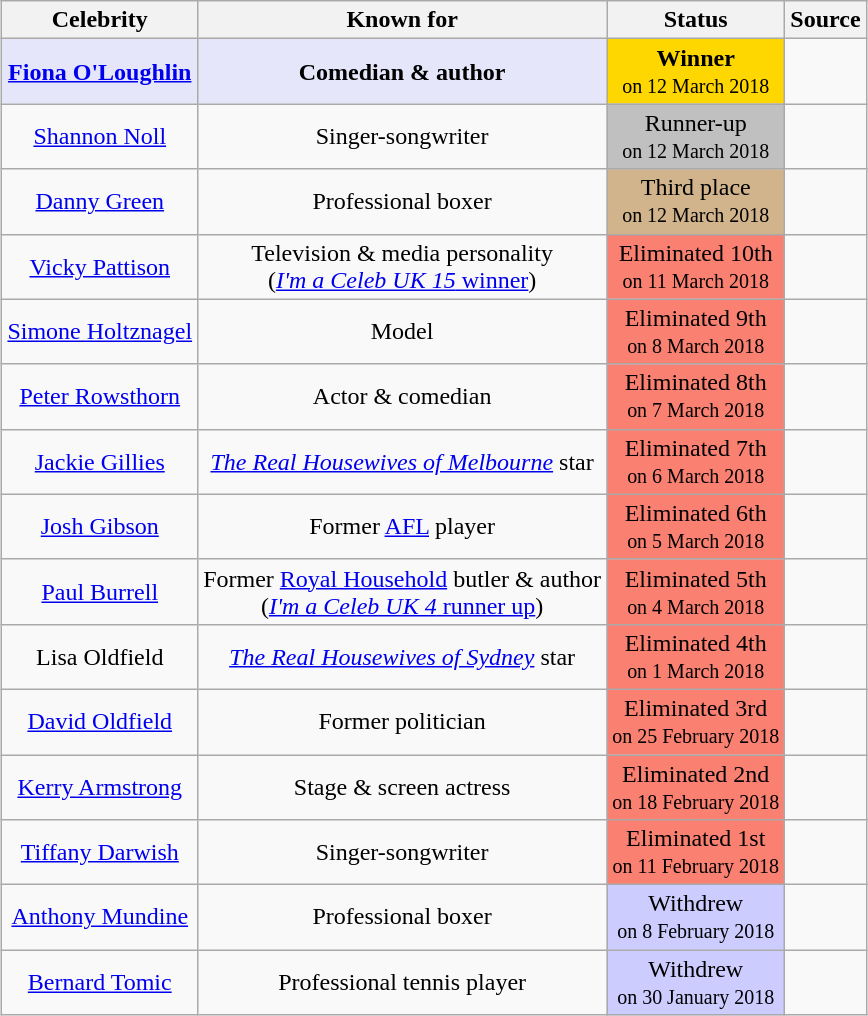<table class="wikitable sortable" style="margin:auto; text-align:center;">
<tr>
<th scope="col">Celebrity</th>
<th scope="col">Known for</th>
<th scope="col">Status</th>
<th scope="col">Source</th>
</tr>
<tr>
<td bgcolor=lavender><strong><a href='#'>Fiona O'Loughlin</a></strong></td>
<td bgcolor=lavender><strong>Comedian & author</strong></td>
<td style=background:gold><strong>Winner</strong><br><small>on 12 March 2018</small></td>
<td></td>
</tr>
<tr>
<td><a href='#'>Shannon Noll</a></td>
<td>Singer-songwriter</td>
<td style=background:silver>Runner-up<br><small>on 12 March 2018</small></td>
<td></td>
</tr>
<tr>
<td><a href='#'>Danny Green</a></td>
<td>Professional boxer</td>
<td style=background:tan>Third place<br><small>on 12 March 2018</small></td>
<td></td>
</tr>
<tr>
<td><a href='#'>Vicky Pattison</a></td>
<td>Television & media personality<br>(<a href='#'><em>I'm a Celeb UK 15</em> winner</a>)</td>
<td style=background:salmon>Eliminated 10th<br><small>on 11 March 2018</small></td>
<td></td>
</tr>
<tr>
<td><a href='#'>Simone Holtznagel</a></td>
<td>Model</td>
<td style=background:salmon>Eliminated 9th<br><small>on 8 March 2018</small></td>
<td></td>
</tr>
<tr>
<td><a href='#'>Peter Rowsthorn</a></td>
<td>Actor & comedian</td>
<td style=background:salmon>Eliminated 8th<br><small>on 7 March 2018</small></td>
<td></td>
</tr>
<tr>
<td><a href='#'>Jackie Gillies</a></td>
<td><em><a href='#'>The Real Housewives of Melbourne</a></em> star</td>
<td style=background:salmon>Eliminated 7th<br><small>on 6 March 2018</small></td>
<td></td>
</tr>
<tr>
<td><a href='#'>Josh Gibson</a></td>
<td>Former <a href='#'>AFL</a> player</td>
<td style=background:salmon>Eliminated 6th<br><small>on 5 March 2018</small></td>
<td></td>
</tr>
<tr>
<td><a href='#'>Paul Burrell</a></td>
<td>Former <a href='#'>Royal Household</a> butler & author<br>(<a href='#'><em>I'm a Celeb UK 4</em> runner up</a>)</td>
<td style=background:salmon>Eliminated 5th<br><small>on 4 March 2018</small></td>
<td></td>
</tr>
<tr>
<td>Lisa Oldfield</td>
<td><em><a href='#'>The Real Housewives of Sydney</a></em> star</td>
<td style=background:salmon>Eliminated 4th<br><small>on 1 March 2018</small></td>
<td></td>
</tr>
<tr>
<td><a href='#'>David Oldfield</a></td>
<td>Former politician</td>
<td style=background:salmon>Eliminated 3rd<br><small>on 25 February 2018</small></td>
<td></td>
</tr>
<tr>
<td><a href='#'>Kerry Armstrong</a></td>
<td>Stage & screen actress</td>
<td style=background:salmon>Eliminated 2nd<br><small>on 18 February 2018</small></td>
<td></td>
</tr>
<tr>
<td><a href='#'>Tiffany Darwish</a></td>
<td>Singer-songwriter</td>
<td style=background:salmon>Eliminated 1st<br><small>on 11 February 2018</small></td>
<td></td>
</tr>
<tr>
<td><a href='#'>Anthony Mundine</a></td>
<td>Professional boxer</td>
<td style=background:#ccf>Withdrew<br><small>on 8 February 2018</small></td>
<td></td>
</tr>
<tr>
<td><a href='#'>Bernard Tomic</a></td>
<td>Professional tennis player</td>
<td style=background:#ccf>Withdrew<br><small>on 30 January 2018</small></td>
<td></td>
</tr>
</table>
